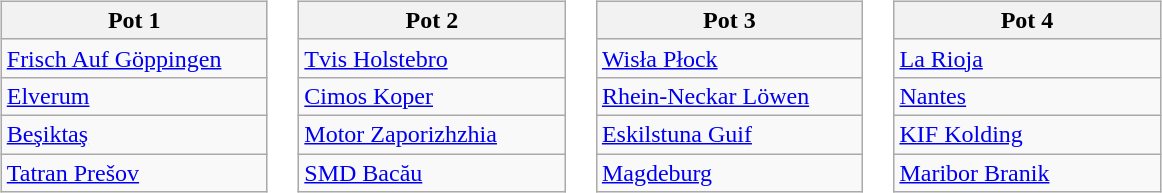<table>
<tr valign=top>
<td><br><table class="wikitable">
<tr>
<th width=170>Pot 1</th>
</tr>
<tr>
<td> <a href='#'>Frisch Auf Göppingen</a></td>
</tr>
<tr>
<td> <a href='#'>Elverum</a></td>
</tr>
<tr>
<td> <a href='#'>Beşiktaş</a></td>
</tr>
<tr>
<td> <a href='#'>Tatran Prešov</a></td>
</tr>
</table>
</td>
<td><br><table class="wikitable">
<tr>
<th width=170>Pot 2</th>
</tr>
<tr>
<td> <a href='#'>Tvis Holstebro</a></td>
</tr>
<tr>
<td> <a href='#'>Cimos Koper</a></td>
</tr>
<tr>
<td> <a href='#'>Motor Zaporizhzhia</a></td>
</tr>
<tr>
<td> <a href='#'>SMD Bacău</a></td>
</tr>
</table>
</td>
<td><br><table class="wikitable">
<tr>
<th width=170>Pot 3</th>
</tr>
<tr>
<td> <a href='#'>Wisła Płock</a></td>
</tr>
<tr>
<td> <a href='#'>Rhein-Neckar Löwen</a></td>
</tr>
<tr>
<td> <a href='#'>Eskilstuna Guif</a></td>
</tr>
<tr>
<td> <a href='#'>Magdeburg</a></td>
</tr>
</table>
</td>
<td><br><table class="wikitable">
<tr>
<th width=170>Pot 4</th>
</tr>
<tr>
<td> <a href='#'>La Rioja</a></td>
</tr>
<tr>
<td> <a href='#'>Nantes</a></td>
</tr>
<tr>
<td> <a href='#'>KIF Kolding</a></td>
</tr>
<tr>
<td> <a href='#'>Maribor Branik</a></td>
</tr>
</table>
</td>
</tr>
</table>
